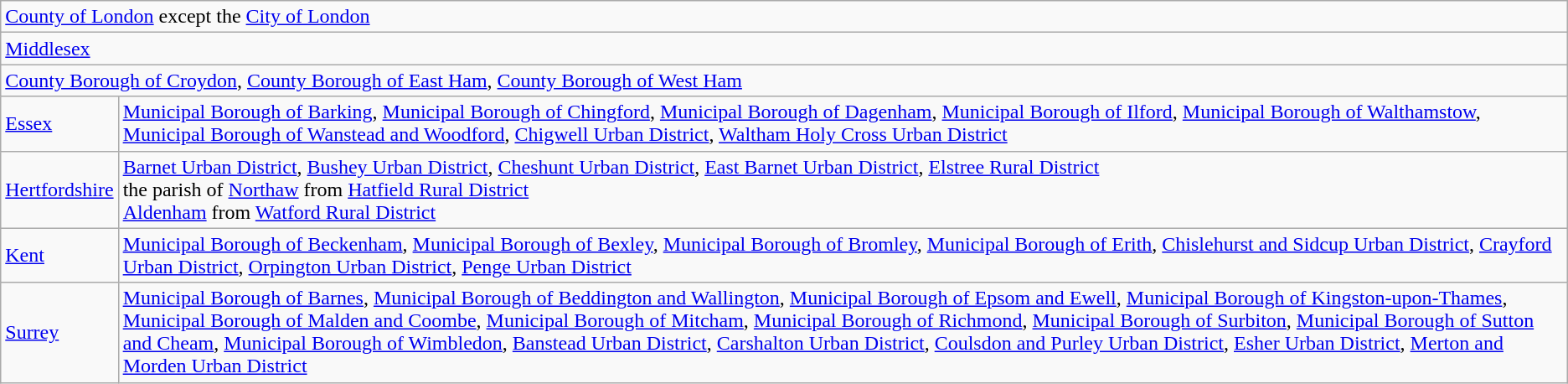<table class="wikitable">
<tr>
<td scope="row" colspan="2"><a href='#'>County of London</a> except the <a href='#'>City of London</a></td>
</tr>
<tr>
<td scoped="row" colspan="2"><a href='#'>Middlesex</a></td>
</tr>
<tr>
<td scoped="row" colspan="2"><a href='#'>County Borough of Croydon</a>, <a href='#'>County Borough of East Ham</a>, <a href='#'>County Borough of West Ham</a></td>
</tr>
<tr>
<td scoped="row"><a href='#'>Essex</a></td>
<td><a href='#'>Municipal Borough of Barking</a>, <a href='#'>Municipal Borough of Chingford</a>, <a href='#'>Municipal Borough of Dagenham</a>, <a href='#'>Municipal Borough of Ilford</a>, <a href='#'>Municipal Borough of Walthamstow</a>, <a href='#'>Municipal Borough of Wanstead and Woodford</a>, <a href='#'>Chigwell Urban District</a>, <a href='#'>Waltham Holy Cross Urban District</a></td>
</tr>
<tr>
<td scoped="row"><a href='#'>Hertfordshire</a></td>
<td><a href='#'>Barnet Urban District</a>, <a href='#'>Bushey Urban District</a>, <a href='#'>Cheshunt Urban District</a>, <a href='#'>East Barnet Urban District</a>, <a href='#'>Elstree Rural District</a><br>the parish of <a href='#'>Northaw</a> from <a href='#'>Hatfield Rural District</a><br><a href='#'>Aldenham</a> from <a href='#'>Watford Rural District</a></td>
</tr>
<tr>
<td scoped="row"><a href='#'>Kent</a></td>
<td><a href='#'>Municipal Borough of Beckenham</a>, <a href='#'>Municipal Borough of Bexley</a>, <a href='#'>Municipal Borough of Bromley</a>, <a href='#'>Municipal Borough of Erith</a>, <a href='#'>Chislehurst and Sidcup Urban District</a>, <a href='#'>Crayford Urban District</a>, <a href='#'>Orpington Urban District</a>, <a href='#'>Penge Urban District</a></td>
</tr>
<tr>
<td scoped="row"><a href='#'>Surrey</a></td>
<td><a href='#'>Municipal Borough of Barnes</a>, <a href='#'>Municipal Borough of Beddington and Wallington</a>, <a href='#'>Municipal Borough of Epsom and Ewell</a>, <a href='#'>Municipal Borough of Kingston-upon-Thames</a>, <a href='#'>Municipal Borough of Malden and Coombe</a>, <a href='#'>Municipal Borough of Mitcham</a>, <a href='#'>Municipal Borough of Richmond</a>, <a href='#'>Municipal Borough of Surbiton</a>, <a href='#'>Municipal Borough of Sutton and Cheam</a>, <a href='#'>Municipal Borough of Wimbledon</a>, <a href='#'>Banstead Urban District</a>, <a href='#'>Carshalton Urban District</a>, <a href='#'>Coulsdon and Purley Urban District</a>, <a href='#'>Esher Urban District</a>, <a href='#'>Merton and Morden Urban District</a></td>
</tr>
</table>
